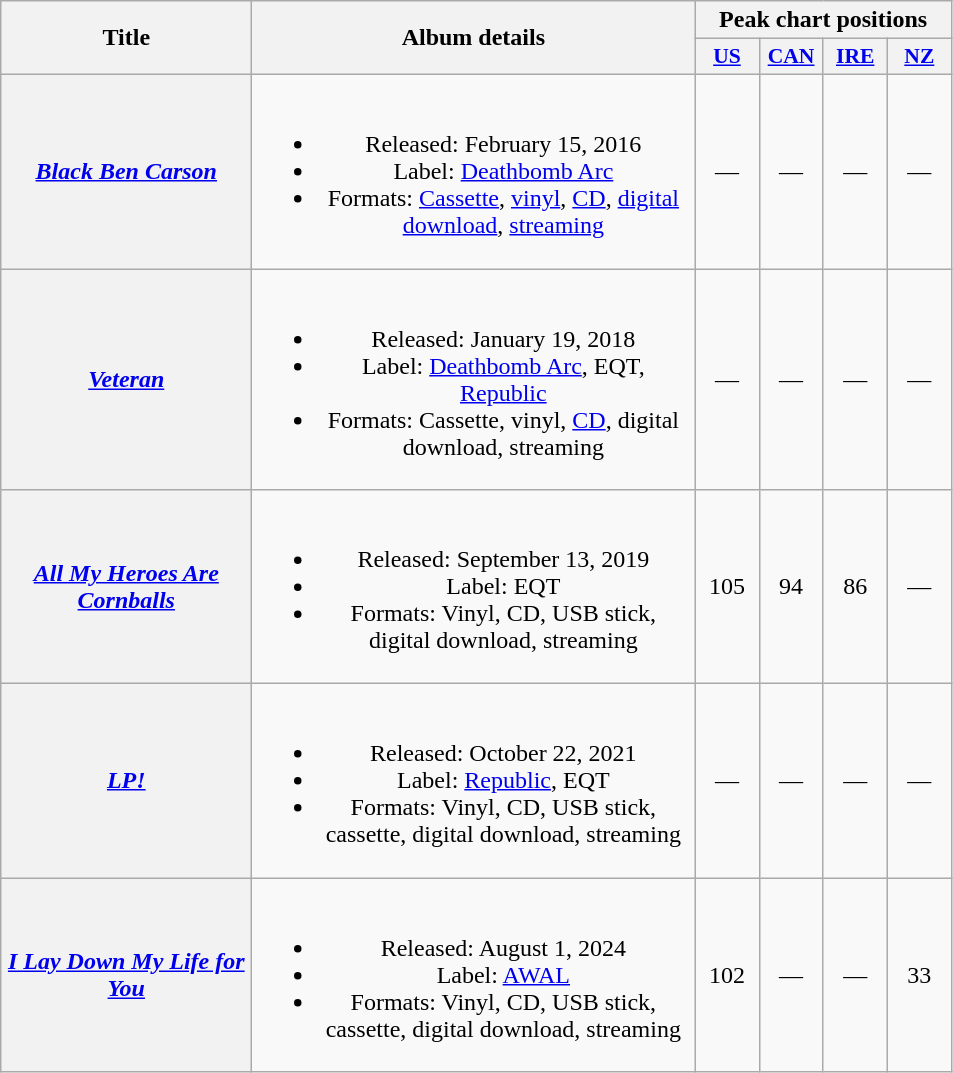<table class="wikitable plainrowheaders" style="text-align:center;">
<tr>
<th scope="col" rowspan="2" style="width:10em;">Title</th>
<th scope="col" rowspan="2" style="width:18em;">Album details</th>
<th scope="col" colspan="4">Peak chart positions</th>
</tr>
<tr>
<th scope="col" style="width:2.5em;font-size:90%;"><a href='#'>US</a><br></th>
<th scope="col" style="width:2.5em;font-size:90%;"><a href='#'>CAN</a><br></th>
<th scope="col" style="width:2.5em;font-size:90%;"><a href='#'>IRE</a><br></th>
<th scope="col" style="width:2.5em;font-size:90%;"><a href='#'>NZ</a><br></th>
</tr>
<tr>
<th scope="row"><em><a href='#'>Black Ben Carson</a></em></th>
<td><br><ul><li>Released: February 15, 2016</li><li>Label: <a href='#'>Deathbomb Arc</a></li><li>Formats: <a href='#'>Cassette</a>, <a href='#'>vinyl</a>, <a href='#'>CD</a>, <a href='#'>digital download</a>, <a href='#'>streaming</a></li></ul></td>
<td>—</td>
<td>—</td>
<td>—</td>
<td>—</td>
</tr>
<tr>
<th scope="row"><em><a href='#'>Veteran</a></em><br></th>
<td><br><ul><li>Released: January 19, 2018</li><li>Label: <a href='#'>Deathbomb Arc</a>, EQT, <a href='#'>Republic</a></li><li>Formats: Cassette, vinyl, <a href='#'>CD</a>, digital download, streaming</li></ul></td>
<td>—</td>
<td>—</td>
<td>—</td>
<td>—</td>
</tr>
<tr>
<th scope="row"><em><a href='#'>All My Heroes Are Cornballs</a></em></th>
<td><br><ul><li>Released: September 13, 2019</li><li>Label: EQT</li><li>Formats: Vinyl, CD, USB stick, digital download, streaming</li></ul></td>
<td>105</td>
<td>94</td>
<td>86</td>
<td>—</td>
</tr>
<tr>
<th scope="row"><em><a href='#'>LP!</a></em></th>
<td><br><ul><li>Released: October 22, 2021</li><li>Label: <a href='#'>Republic</a>, EQT</li><li>Formats: Vinyl, CD, USB stick, cassette, digital download, streaming</li></ul></td>
<td>—</td>
<td>—</td>
<td>—</td>
<td>—</td>
</tr>
<tr>
<th scope="row"><em><a href='#'>I Lay Down My Life for You</a></em></th>
<td><br><ul><li>Released: August 1, 2024</li><li>Label: <a href='#'>AWAL</a></li><li>Formats: Vinyl, CD, USB stick, cassette, digital download, streaming</li></ul></td>
<td>102</td>
<td>—</td>
<td>—</td>
<td>33</td>
</tr>
</table>
